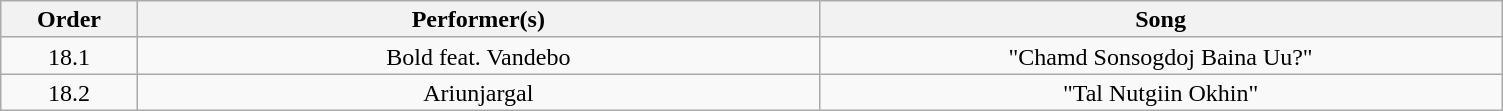<table class="wikitable" style="text-align:center; line-height:17px; ">
<tr>
<th width="05%">Order</th>
<th width="25%">Performer(s)</th>
<th width="25%">Song</th>
</tr>
<tr>
<td>18.1</td>
<td>Bold feat. Vandebo</td>
<td>"Chamd Sonsogdoj Baina Uu?"</td>
</tr>
<tr>
<td>18.2</td>
<td>Ariunjargal</td>
<td>"Tal Nutgiin Okhin"</td>
</tr>
</table>
